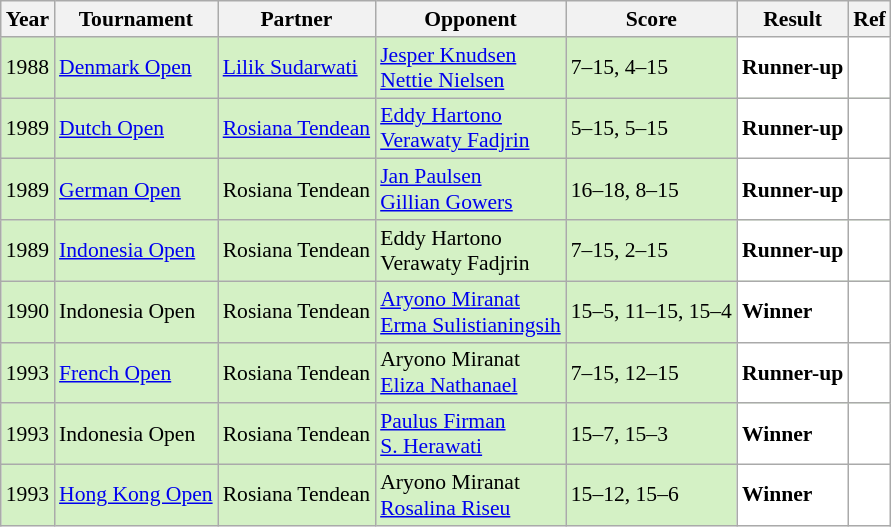<table class="sortable wikitable" style="font-size: 90%;">
<tr>
<th>Year</th>
<th>Tournament</th>
<th>Partner</th>
<th>Opponent</th>
<th>Score</th>
<th>Result</th>
<th>Ref</th>
</tr>
<tr style="background:#D4F1C5">
<td align="center">1988</td>
<td align="left"><a href='#'>Denmark Open</a></td>
<td align="left"> <a href='#'>Lilik Sudarwati</a></td>
<td align="left"> <a href='#'>Jesper Knudsen</a> <br>  <a href='#'>Nettie Nielsen</a></td>
<td align="left">7–15, 4–15</td>
<td style="text-align:left; background:white"> <strong>Runner-up</strong></td>
<td style="text-align:center; background:white"></td>
</tr>
<tr style="background:#D4F1C5">
<td align="center">1989</td>
<td align="left"><a href='#'>Dutch Open</a></td>
<td align="left"> <a href='#'>Rosiana Tendean</a></td>
<td align="left"> <a href='#'>Eddy Hartono</a> <br>  <a href='#'>Verawaty Fadjrin</a></td>
<td align="left">5–15, 5–15</td>
<td style="text-align:left; background:white"> <strong>Runner-up</strong></td>
<td style="text-align:center; background:white"></td>
</tr>
<tr style="background:#D4F1C5">
<td align="center">1989</td>
<td align="left"><a href='#'>German Open</a></td>
<td align="left"> Rosiana Tendean</td>
<td align="left"> <a href='#'>Jan Paulsen</a> <br>  <a href='#'>Gillian Gowers</a></td>
<td align="left">16–18, 8–15</td>
<td style="text-align:left; background:white"> <strong>Runner-up</strong></td>
<td style="text-align:center; background:white"></td>
</tr>
<tr style="background:#D4F1C5">
<td align="center">1989</td>
<td align="left"><a href='#'>Indonesia Open</a></td>
<td align="left"> Rosiana Tendean</td>
<td align="left"> Eddy Hartono <br>  Verawaty Fadjrin</td>
<td align="left">7–15, 2–15</td>
<td style="text-align:left; background:white"> <strong>Runner-up</strong></td>
<td style="text-align:center; background:white"></td>
</tr>
<tr style="background:#D4F1C5">
<td align="center">1990</td>
<td align="left">Indonesia Open</td>
<td align="left"> Rosiana Tendean</td>
<td align="left"> <a href='#'>Aryono Miranat</a> <br>  <a href='#'>Erma Sulistianingsih</a></td>
<td align="left">15–5, 11–15, 15–4</td>
<td style="text-align:left; background:white"> <strong>Winner</strong></td>
<td style="text-align:center; background:white"></td>
</tr>
<tr style="background:#D4F1C5">
<td align="center">1993</td>
<td align="left"><a href='#'>French Open</a></td>
<td align="left"> Rosiana Tendean</td>
<td align="left"> Aryono Miranat <br>  <a href='#'>Eliza Nathanael</a></td>
<td align="left">7–15, 12–15</td>
<td style="text-align:left; background:white"> <strong>Runner-up</strong></td>
<td style="text-align:center; background:white"></td>
</tr>
<tr style="background:#D4F1C5">
<td align="center">1993</td>
<td align="left">Indonesia Open</td>
<td align="left"> Rosiana Tendean</td>
<td align="left"> <a href='#'>Paulus Firman</a> <br>  <a href='#'>S. Herawati</a></td>
<td align="left">15–7, 15–3</td>
<td style="text-align:left; background:white"> <strong>Winner</strong></td>
<td style="text-align:center; background:white"></td>
</tr>
<tr style="background:#D4F1C5">
<td align="center">1993</td>
<td align="left"><a href='#'>Hong Kong Open</a></td>
<td align="left"> Rosiana Tendean</td>
<td align="left"> Aryono Miranat <br>  <a href='#'>Rosalina Riseu</a></td>
<td align="left">15–12, 15–6</td>
<td style="text-align:left; background:white"> <strong>Winner</strong></td>
<td style="text-align:center; background:white"></td>
</tr>
</table>
